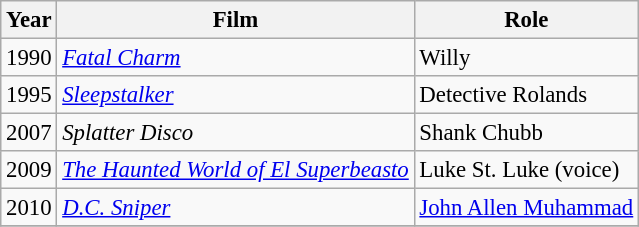<table class="wikitable" style="font-size: 95%;">
<tr>
<th>Year</th>
<th>Film</th>
<th>Role</th>
</tr>
<tr>
<td>1990</td>
<td><em><a href='#'>Fatal Charm</a></em></td>
<td>Willy</td>
</tr>
<tr>
<td>1995</td>
<td><em><a href='#'>Sleepstalker</a></em></td>
<td>Detective Rolands</td>
</tr>
<tr>
<td>2007</td>
<td><em>Splatter Disco</em></td>
<td>Shank Chubb</td>
</tr>
<tr>
<td>2009</td>
<td><em><a href='#'>The Haunted World of El Superbeasto</a></em></td>
<td>Luke St. Luke (voice)</td>
</tr>
<tr>
<td>2010</td>
<td><em><a href='#'>D.C. Sniper</a></em></td>
<td><a href='#'>John Allen Muhammad</a></td>
</tr>
<tr>
</tr>
</table>
